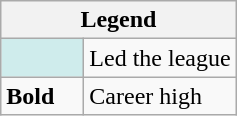<table class="wikitable mw-collapsible mw-collapsed">
<tr>
<th colspan="2">Legend</th>
</tr>
<tr>
<td style="background:#cfecec; width:3em;"></td>
<td>Led the league</td>
</tr>
<tr>
<td><strong>Bold</strong></td>
<td>Career high</td>
</tr>
</table>
